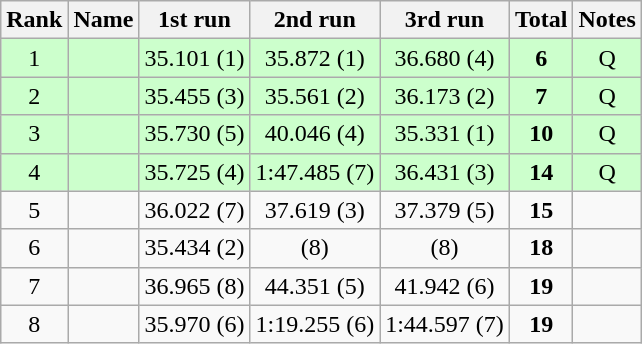<table class="sortable wikitable" style="text-align:center;">
<tr>
<th>Rank</th>
<th>Name</th>
<th>1st run</th>
<th>2nd run</th>
<th>3rd run</th>
<th>Total</th>
<th>Notes</th>
</tr>
<tr style="background:#cfc;">
<td>1</td>
<td align=left></td>
<td>35.101 (1)</td>
<td>35.872 (1)</td>
<td>36.680 (4)</td>
<td><strong>6</strong></td>
<td>Q</td>
</tr>
<tr style="background:#cfc;">
<td>2</td>
<td align=left></td>
<td>35.455 (3)</td>
<td>35.561 (2)</td>
<td>36.173 (2)</td>
<td><strong>7</strong></td>
<td>Q</td>
</tr>
<tr style="background:#cfc;">
<td>3</td>
<td align=left></td>
<td>35.730 (5)</td>
<td>40.046 (4)</td>
<td>35.331 (1)</td>
<td><strong>10</strong></td>
<td>Q</td>
</tr>
<tr style="background:#cfc;">
<td>4</td>
<td align=left></td>
<td>35.725 (4)</td>
<td>1:47.485 (7)</td>
<td>36.431 (3)</td>
<td><strong>14</strong></td>
<td>Q</td>
</tr>
<tr>
<td>5</td>
<td align=left></td>
<td>36.022 (7)</td>
<td>37.619 (3)</td>
<td>37.379 (5)</td>
<td><strong>15</strong></td>
<td></td>
</tr>
<tr>
<td>6</td>
<td align=left></td>
<td>35.434 (2)</td>
<td> (8)</td>
<td> (8)</td>
<td><strong>18</strong></td>
<td></td>
</tr>
<tr>
<td>7</td>
<td align=left></td>
<td>36.965 (8)</td>
<td>44.351 (5)</td>
<td>41.942 (6)</td>
<td><strong>19</strong></td>
<td></td>
</tr>
<tr>
<td>8</td>
<td align=left></td>
<td>35.970 (6)</td>
<td>1:19.255 (6)</td>
<td>1:44.597 (7)</td>
<td><strong>19</strong></td>
<td></td>
</tr>
</table>
